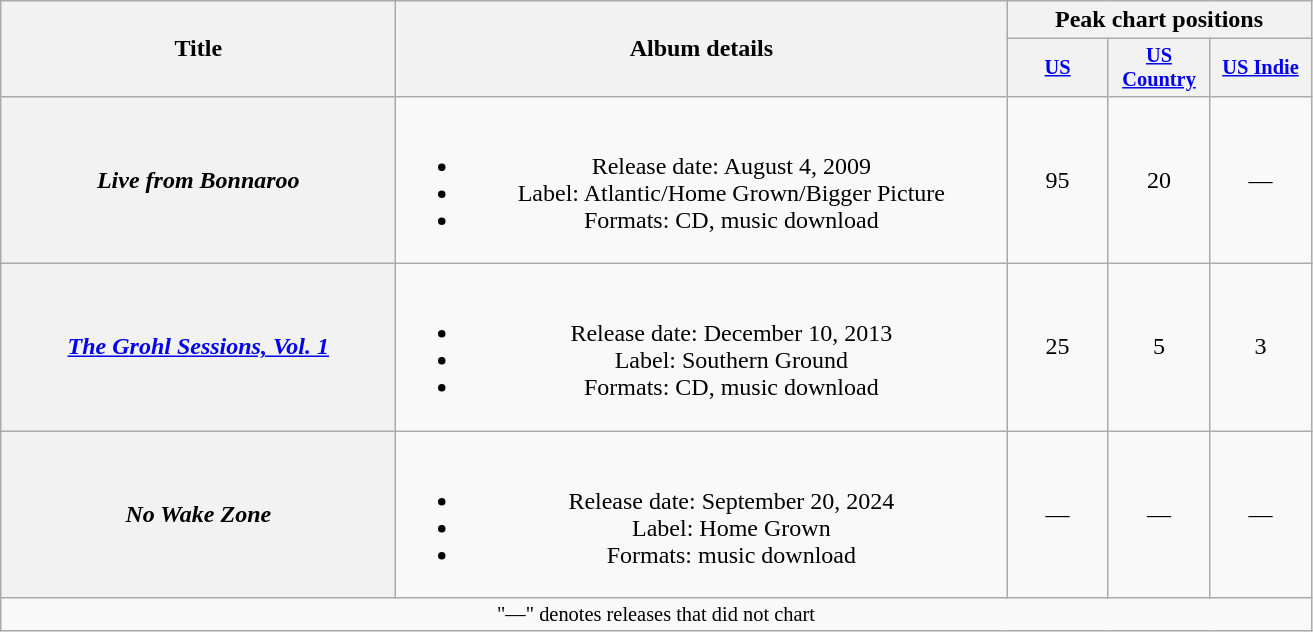<table class="wikitable plainrowheaders" style="text-align:center;">
<tr>
<th scope="col" rowspan="2" style="width:16em;">Title</th>
<th scope="col" rowspan="2" style="width:25em;">Album details</th>
<th scope="col" colspan="3">Peak chart positions</th>
</tr>
<tr>
<th scope="col" style="width:4.5em;font-size:85%;"><a href='#'>US</a><br></th>
<th scope="col" style="width:4.5em;font-size:85%;"><a href='#'>US Country</a><br></th>
<th scope="col" style="width:4.5em;font-size:85%;"><a href='#'>US Indie</a><br></th>
</tr>
<tr>
<th scope="row"><em>Live from Bonnaroo</em></th>
<td><br><ul><li>Release date: August 4, 2009</li><li>Label: Atlantic/Home Grown/Bigger Picture</li><li>Formats: CD, music download</li></ul></td>
<td>95</td>
<td>20</td>
<td>—</td>
</tr>
<tr>
<th scope="row"><em><a href='#'>The Grohl Sessions, Vol. 1</a></em><br></th>
<td><br><ul><li>Release date: December 10, 2013</li><li>Label: Southern Ground</li><li>Formats: CD, music download</li></ul></td>
<td>25</td>
<td>5</td>
<td>3</td>
</tr>
<tr>
<th scope="row"><em>No Wake Zone</em></th>
<td><br><ul><li>Release date: September 20, 2024</li><li>Label: Home Grown</li><li>Formats: music download</li></ul></td>
<td>—</td>
<td>—</td>
<td>—</td>
</tr>
<tr>
<td colspan="5" style="font-size:85%">"—" denotes releases that did not chart</td>
</tr>
</table>
